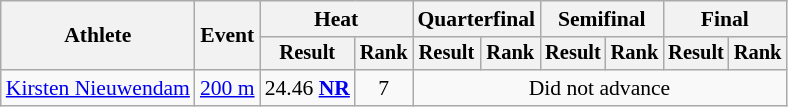<table class=wikitable style="font-size:90%">
<tr>
<th rowspan="2">Athlete</th>
<th rowspan="2">Event</th>
<th colspan="2">Heat</th>
<th colspan="2">Quarterfinal</th>
<th colspan="2">Semifinal</th>
<th colspan="2">Final</th>
</tr>
<tr style="font-size:95%">
<th>Result</th>
<th>Rank</th>
<th>Result</th>
<th>Rank</th>
<th>Result</th>
<th>Rank</th>
<th>Result</th>
<th>Rank</th>
</tr>
<tr align=center>
<td align=left><a href='#'>Kirsten Nieuwendam</a></td>
<td align=left><a href='#'>200 m</a></td>
<td>24.46 <strong><a href='#'>NR</a></strong></td>
<td>7</td>
<td colspan=6>Did not advance</td>
</tr>
</table>
